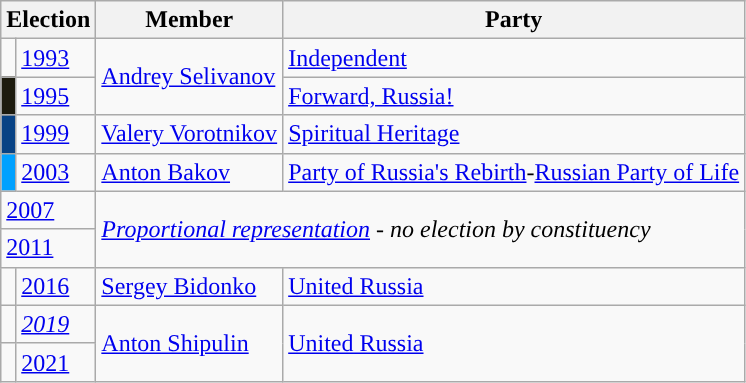<table class="wikitable">
<tr>
<th colspan="2">Election</th>
<th>Member</th>
<th>Party</th>
</tr>
<tr>
<td style="background-color:"></td>
<td><a href='#'>1993</a></td>
<td rowspan=2><a href='#'>Andrey Selivanov</a></td>
<td><a href='#'>Independent</a></td>
</tr>
<tr>
<td style="background-color:#1C1A0D"></td>
<td><a href='#'>1995</a></td>
<td><a href='#'>Forward, Russia!</a></td>
</tr>
<tr>
<td style="background-color:#084284"></td>
<td><a href='#'>1999</a></td>
<td><a href='#'>Valery Vorotnikov</a></td>
<td><a href='#'>Spiritual Heritage</a></td>
</tr>
<tr>
<td style="background-color:#00A1FF"></td>
<td><a href='#'>2003</a></td>
<td><a href='#'>Anton Bakov</a></td>
<td><a href='#'>Party of Russia's Rebirth</a>-<a href='#'>Russian Party of Life</a></td>
</tr>
<tr>
<td colspan=2><a href='#'>2007</a></td>
<td colspan=2 rowspan=2><em><a href='#'>Proportional representation</a> - no election by constituency</em></td>
</tr>
<tr>
<td colspan=2><a href='#'>2011</a></td>
</tr>
<tr>
<td style="background-color: "></td>
<td><a href='#'>2016</a></td>
<td><a href='#'>Sergey Bidonko</a></td>
<td><a href='#'>United Russia</a></td>
</tr>
<tr>
<td style="background-color: "></td>
<td><em><a href='#'>2019</a></em></td>
<td rowspan=2><a href='#'>Anton Shipulin</a></td>
<td rowspan=2><a href='#'>United Russia</a></td>
</tr>
<tr>
<td style="background-color: "></td>
<td><a href='#'>2021</a></td>
</tr>
</table>
